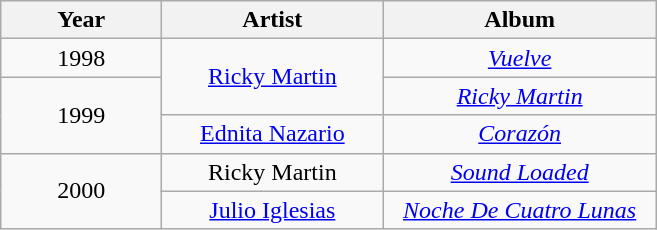<table class="wikitable">
<tr>
<th style="width:100px;">Year</th>
<th style="width:140px;">Artist</th>
<th style="width:175px;">Album</th>
</tr>
<tr>
<td style="text-align:center;">1998</td>
<td style="text-align:center;" rowspan="2"><a href='#'>Ricky Martin</a></td>
<td style="text-align:center;"><em><a href='#'>Vuelve</a></em></td>
</tr>
<tr>
<td style="text-align:center;" rowspan="2">1999</td>
<td style="text-align:center;"><em><a href='#'>Ricky Martin</a></em></td>
</tr>
<tr>
<td style="text-align:center;"><a href='#'>Ednita Nazario</a></td>
<td style="text-align:center;"><em><a href='#'>Corazón</a></em></td>
</tr>
<tr>
<td style="text-align:center;" rowspan="2">2000</td>
<td style="text-align:center;">Ricky Martin</td>
<td style="text-align:center;"><em><a href='#'>Sound Loaded</a></em></td>
</tr>
<tr>
<td style="text-align:center;"><a href='#'>Julio Iglesias</a></td>
<td style="text-align:center;"><em><a href='#'>Noche De Cuatro Lunas</a></em></td>
</tr>
</table>
